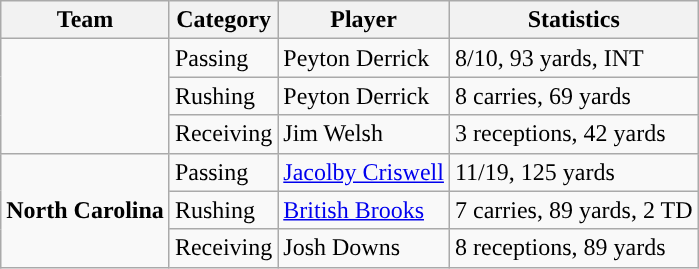<table class="wikitable" style="float: left;">
<tr>
<th>Team</th>
<th>Category</th>
<th>Player</th>
<th>Statistics</th>
</tr>
<tr>
<td rowspan=3><strong></strong></td>
<td>Passing</td>
<td>Peyton Derrick</td>
<td>8/10, 93 yards, INT</td>
</tr>
<tr>
<td>Rushing</td>
<td>Peyton Derrick</td>
<td>8 carries, 69 yards</td>
</tr>
<tr>
<td>Receiving</td>
<td>Jim Welsh</td>
<td>3 receptions, 42 yards</td>
</tr>
<tr>
<td rowspan=3><strong>North Carolina</strong></td>
<td>Passing</td>
<td><a href='#'>Jacolby Criswell</a></td>
<td>11/19, 125 yards</td>
</tr>
<tr>
<td>Rushing</td>
<td><a href='#'>British Brooks</a></td>
<td>7 carries, 89 yards, 2 TD</td>
</tr>
<tr>
<td>Receiving</td>
<td>Josh Downs</td>
<td>8 receptions, 89 yards</td>
</tr>
</table>
